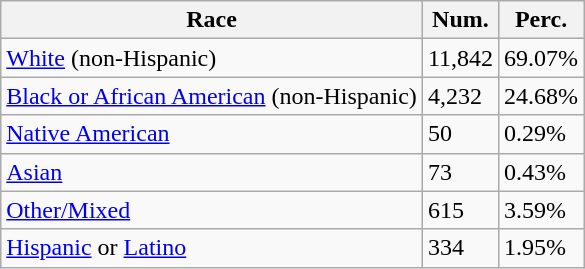<table class="wikitable">
<tr>
<th>Race</th>
<th>Num.</th>
<th>Perc.</th>
</tr>
<tr>
<td><a href='#'>White</a> (non-Hispanic)</td>
<td>11,842</td>
<td>69.07%</td>
</tr>
<tr>
<td><a href='#'>Black or African American</a> (non-Hispanic)</td>
<td>4,232</td>
<td>24.68%</td>
</tr>
<tr>
<td><a href='#'>Native American</a></td>
<td>50</td>
<td>0.29%</td>
</tr>
<tr>
<td><a href='#'>Asian</a></td>
<td>73</td>
<td>0.43%</td>
</tr>
<tr>
<td><a href='#'>Other/Mixed</a></td>
<td>615</td>
<td>3.59%</td>
</tr>
<tr>
<td><a href='#'>Hispanic</a> or <a href='#'>Latino</a></td>
<td>334</td>
<td>1.95%</td>
</tr>
</table>
